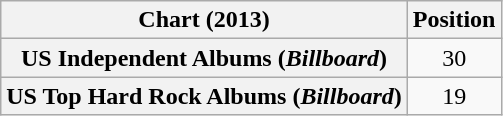<table class="wikitable plainrowheaders" style="text-align:center">
<tr>
<th scope="col">Chart (2013)</th>
<th scope="col">Position</th>
</tr>
<tr>
<th scope="row">US Independent Albums (<em>Billboard</em>)</th>
<td>30</td>
</tr>
<tr>
<th scope="row">US Top Hard Rock Albums (<em>Billboard</em>)</th>
<td>19</td>
</tr>
</table>
